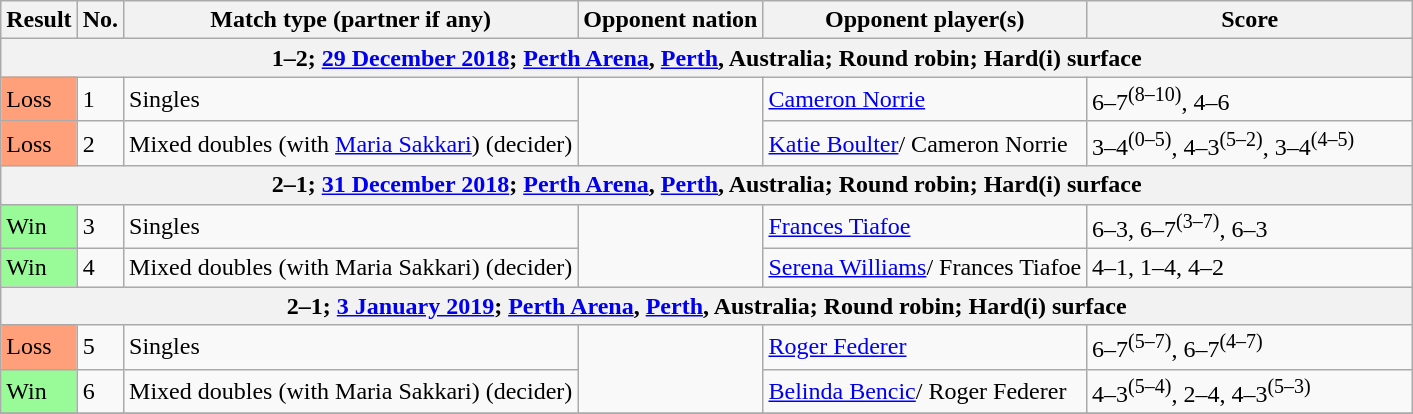<table class=wikitable style=font-size:100%>
<tr>
<th scope="col">Result</th>
<th scope="col">No.</th>
<th scope="col">Match type (partner if any)</th>
<th scope="col">Opponent nation</th>
<th scope="col">Opponent player(s)</th>
<th scope="col" style="width:210px;">Score</th>
</tr>
<tr>
<th colspan=6>1–2; <a href='#'>29 December 2018</a>; <a href='#'>Perth Arena</a>, <a href='#'>Perth</a>, Australia; Round robin; Hard(i) surface</th>
</tr>
<tr>
<td bgcolor=FFA07A>Loss</td>
<td>1</td>
<td>Singles</td>
<td rowspan=2></td>
<td><a href='#'>Cameron Norrie</a></td>
<td>6–7<sup>(8–10)</sup>, 4–6</td>
</tr>
<tr>
<td bgcolor=FFA07A>Loss</td>
<td>2</td>
<td>Mixed doubles (with <a href='#'>Maria Sakkari</a>) (decider)</td>
<td><a href='#'>Katie Boulter</a>/ Cameron Norrie</td>
<td>3–4<sup>(0–5)</sup>, 4–3<sup>(5–2)</sup>, 3–4<sup>(4–5)</sup></td>
</tr>
<tr>
<th colspan=6>2–1; <a href='#'>31 December 2018</a>; <a href='#'>Perth Arena</a>, <a href='#'>Perth</a>, Australia; Round robin; Hard(i) surface</th>
</tr>
<tr>
<td bgcolor=98FB98>Win</td>
<td>3</td>
<td>Singles</td>
<td rowspan=2></td>
<td><a href='#'>Frances Tiafoe</a></td>
<td>6–3, 6–7<sup>(3–7)</sup>, 6–3</td>
</tr>
<tr>
<td bgcolor=98FB98>Win</td>
<td>4</td>
<td>Mixed doubles (with Maria Sakkari) (decider)</td>
<td><a href='#'>Serena Williams</a>/ Frances Tiafoe</td>
<td>4–1, 1–4, 4–2</td>
</tr>
<tr>
<th colspan=6>2–1; <a href='#'>3 January 2019</a>; <a href='#'>Perth Arena</a>, <a href='#'>Perth</a>, Australia; Round robin; Hard(i) surface</th>
</tr>
<tr>
<td bgcolor=FFA07A>Loss</td>
<td>5</td>
<td>Singles</td>
<td rowspan=2></td>
<td><a href='#'>Roger Federer</a></td>
<td>6–7<sup>(5–7)</sup>, 6–7<sup>(4–7)</sup></td>
</tr>
<tr>
<td bgcolor=98FB98>Win</td>
<td>6</td>
<td>Mixed doubles (with Maria Sakkari) (decider)</td>
<td><a href='#'>Belinda Bencic</a>/ Roger Federer</td>
<td>4–3<sup>(5–4)</sup>, 2–4, 4–3<sup>(5–3)</sup></td>
</tr>
<tr>
</tr>
</table>
